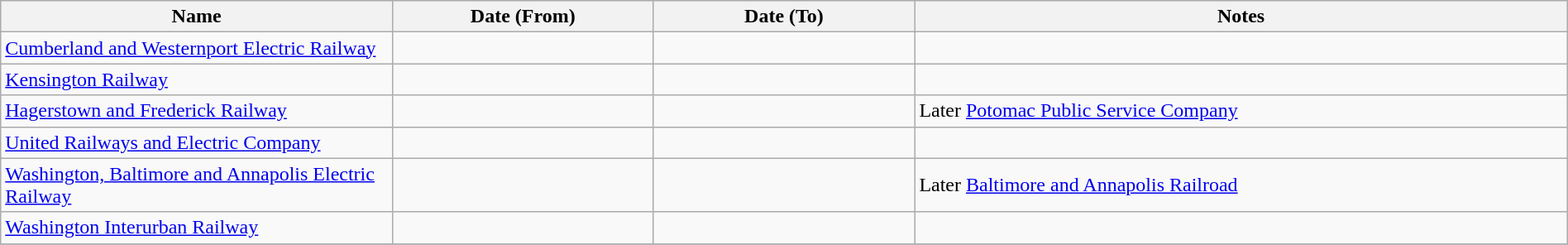<table class="wikitable sortable" width=100%>
<tr>
<th width=15%>Name</th>
<th width=10%>Date (From)</th>
<th width=10%>Date (To)</th>
<th class="unsortable" width=25%>Notes</th>
</tr>
<tr>
<td><a href='#'>Cumberland and Westernport Electric Railway</a></td>
<td></td>
<td></td>
<td></td>
</tr>
<tr>
<td><a href='#'>Kensington Railway</a></td>
<td></td>
<td></td>
<td></td>
</tr>
<tr>
<td><a href='#'>Hagerstown and Frederick Railway</a></td>
<td></td>
<td></td>
<td>Later <a href='#'>Potomac Public Service Company</a></td>
</tr>
<tr>
<td><a href='#'>United Railways and Electric Company</a></td>
<td></td>
<td></td>
<td></td>
</tr>
<tr>
<td><a href='#'>Washington, Baltimore and Annapolis Electric Railway</a></td>
<td></td>
<td></td>
<td>Later <a href='#'>Baltimore and Annapolis Railroad</a></td>
</tr>
<tr>
<td><a href='#'>Washington Interurban Railway</a></td>
<td></td>
<td></td>
<td></td>
</tr>
<tr>
</tr>
</table>
